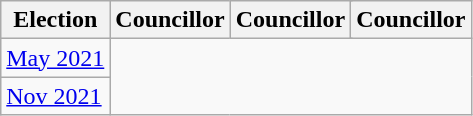<table class="wikitable">
<tr>
<th>Election</th>
<th colspan="2">Councillor</th>
<th colspan="2">Councillor</th>
<th colspan="2">Councillor</th>
</tr>
<tr>
<td><a href='#'>May 2021</a><br>

</td>
</tr>
<tr>
<td><a href='#'>Nov 2021</a><br>

</td>
</tr>
</table>
